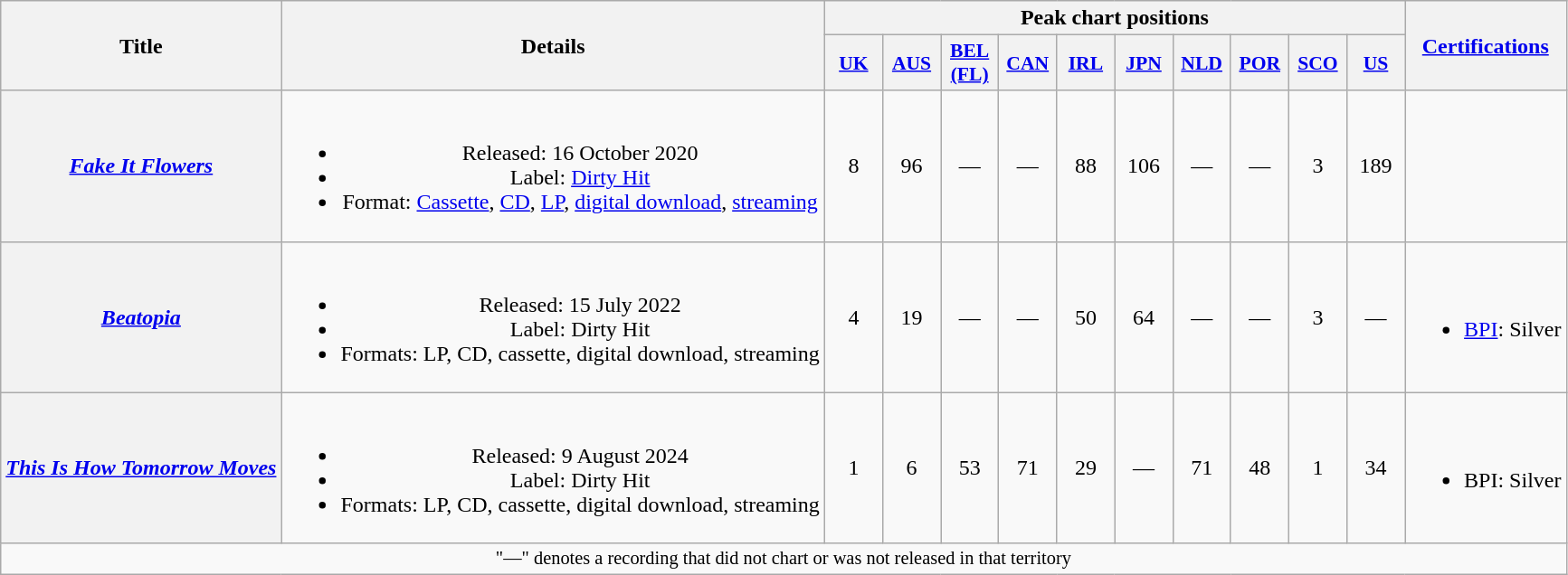<table class="wikitable plainrowheaders" style="text-align:center;">
<tr>
<th scope="col" rowspan="2">Title</th>
<th scope="col" rowspan="2">Details</th>
<th scope="col" colspan="10">Peak chart positions</th>
<th scope="col" rowspan="2"><a href='#'>Certifications</a></th>
</tr>
<tr>
<th scope="col" style="width:2.5em;font-size:90%;"><a href='#'>UK</a><br></th>
<th scope="col" style="width:2.5em;font-size:90%;"><a href='#'>AUS</a><br></th>
<th scope="col" style="width:2.5em;font-size:90%;"><a href='#'>BEL<br>(FL)</a><br></th>
<th scope="col" style="width:2.5em;font-size:90%;"><a href='#'>CAN</a><br></th>
<th scope="col" style="width:2.5em;font-size:90%;"><a href='#'>IRL</a><br></th>
<th scope="col" style="width:2.5em;font-size:90%;"><a href='#'>JPN</a><br></th>
<th scope="col" style="width:2.5em;font-size:90%;"><a href='#'>NLD</a><br></th>
<th scope="col" style="width:2.5em;font-size:90%;"><a href='#'>POR</a><br></th>
<th scope="col" style="width:2.5em;font-size:90%;"><a href='#'>SCO</a><br></th>
<th scope="col" style="width:2.5em;font-size:90%;"><a href='#'>US</a><br></th>
</tr>
<tr>
<th scope="row"><em><a href='#'>Fake It Flowers</a></em></th>
<td><br><ul><li>Released: 16 October 2020</li><li>Label: <a href='#'>Dirty Hit</a></li><li>Format: <a href='#'>Cassette</a>, <a href='#'>CD</a>, <a href='#'>LP</a>, <a href='#'>digital download</a>, <a href='#'>streaming</a></li></ul></td>
<td>8</td>
<td>96</td>
<td>—</td>
<td>—</td>
<td>88</td>
<td>106</td>
<td>—</td>
<td>—</td>
<td>3</td>
<td>189</td>
<td></td>
</tr>
<tr>
<th scope="row"><em><a href='#'>Beatopia</a></em></th>
<td><br><ul><li>Released: 15 July 2022</li><li>Label: Dirty Hit</li><li>Formats: LP, CD, cassette, digital download, streaming</li></ul></td>
<td>4</td>
<td>19</td>
<td>—</td>
<td>—</td>
<td>50</td>
<td>64</td>
<td>—</td>
<td>—</td>
<td>3</td>
<td>—</td>
<td><br><ul><li><a href='#'>BPI</a>: Silver</li></ul></td>
</tr>
<tr>
<th scope="row"><em><a href='#'>This Is How Tomorrow Moves</a></em></th>
<td><br><ul><li>Released: 9 August 2024</li><li>Label: Dirty Hit</li><li>Formats: LP, CD, cassette, digital download, streaming</li></ul></td>
<td>1</td>
<td>6</td>
<td>53</td>
<td>71</td>
<td>29</td>
<td>—</td>
<td>71</td>
<td>48</td>
<td>1</td>
<td>34</td>
<td><br><ul><li>BPI: Silver</li></ul></td>
</tr>
<tr>
<td colspan="13" style="font-size:85%">"—" denotes a recording that did not chart or was not released in that territory</td>
</tr>
</table>
